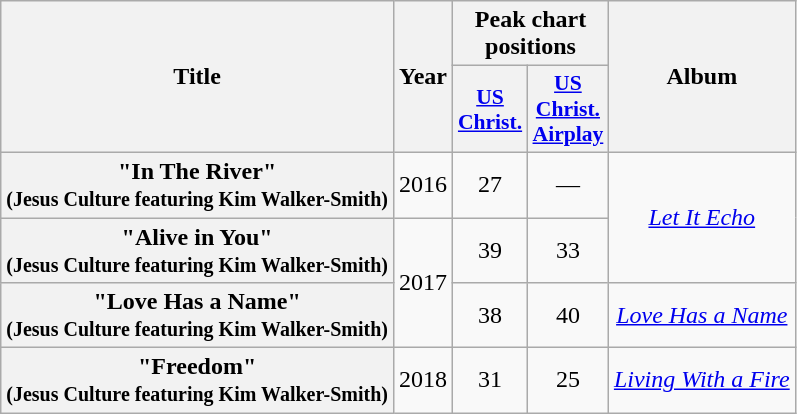<table class="wikitable plainrowheaders" style="text-align:center;">
<tr>
<th scope="col" rowspan="2">Title</th>
<th scope="col" rowspan="2">Year</th>
<th scope="col" colspan="2">Peak chart positions</th>
<th scope="col" rowspan="2">Album</th>
</tr>
<tr>
<th style="width:3em; font-size:90%"><a href='#'>US<br>Christ.</a><br></th>
<th style="width:3em; font-size:90%"><a href='#'>US<br>Christ.<br>Airplay</a><br></th>
</tr>
<tr>
<th scope="row">"In The River" <small><br> (Jesus Culture featuring Kim Walker-Smith)</small></th>
<td>2016</td>
<td>27</td>
<td>—</td>
<td rowspan="2"><em><a href='#'>Let It Echo</a></em></td>
</tr>
<tr>
<th scope="row">"Alive in You" <small><br> (Jesus Culture featuring Kim Walker-Smith)</small></th>
<td rowspan="2">2017</td>
<td>39</td>
<td>33</td>
</tr>
<tr>
<th scope="row">"Love Has a Name" <small><br> (Jesus Culture featuring Kim Walker-Smith)</small></th>
<td>38</td>
<td>40</td>
<td><em><a href='#'>Love Has a Name</a></em></td>
</tr>
<tr>
<th scope="row">"Freedom" <small><br> (Jesus Culture featuring Kim Walker-Smith)</small></th>
<td rowspan="1">2018</td>
<td>31</td>
<td>25</td>
<td><em><a href='#'>Living With a Fire</a></em></td>
</tr>
</table>
